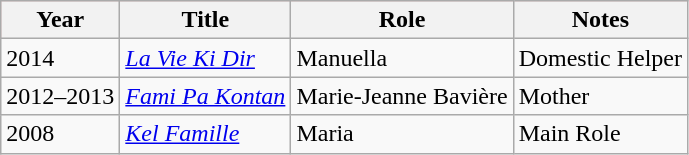<table class="wikitable">
<tr style="background:#fbb; ">
<th>Year</th>
<th>Title</th>
<th>Role</th>
<th>Notes</th>
</tr>
<tr>
<td>2014</td>
<td><em><a href='#'>La Vie Ki Dir</a></em></td>
<td>Manuella</td>
<td>Domestic Helper</td>
</tr>
<tr>
<td>2012–2013</td>
<td><em><a href='#'>Fami Pa Kontan</a></em></td>
<td>Marie-Jeanne Bavière</td>
<td>Mother</td>
</tr>
<tr>
<td>2008</td>
<td><em><a href='#'>Kel Famille</a></em></td>
<td>Maria</td>
<td>Main Role</td>
</tr>
</table>
